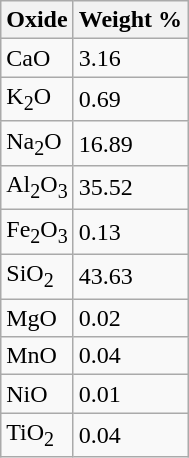<table class="wikitable">
<tr>
<th>Oxide</th>
<th>Weight %</th>
</tr>
<tr>
<td>CaO</td>
<td>3.16</td>
</tr>
<tr>
<td>K<sub>2</sub>O</td>
<td>0.69</td>
</tr>
<tr>
<td>Na<sub>2</sub>O</td>
<td>16.89</td>
</tr>
<tr>
<td>Al<sub>2</sub>O<sub>3</sub></td>
<td>35.52</td>
</tr>
<tr>
<td>Fe<sub>2</sub>O<sub>3</sub></td>
<td>0.13</td>
</tr>
<tr>
<td>SiO<sub>2</sub></td>
<td>43.63</td>
</tr>
<tr>
<td>MgO</td>
<td>0.02</td>
</tr>
<tr>
<td>MnO</td>
<td>0.04</td>
</tr>
<tr>
<td>NiO</td>
<td>0.01</td>
</tr>
<tr>
<td>TiO<sub>2</sub></td>
<td>0.04</td>
</tr>
</table>
